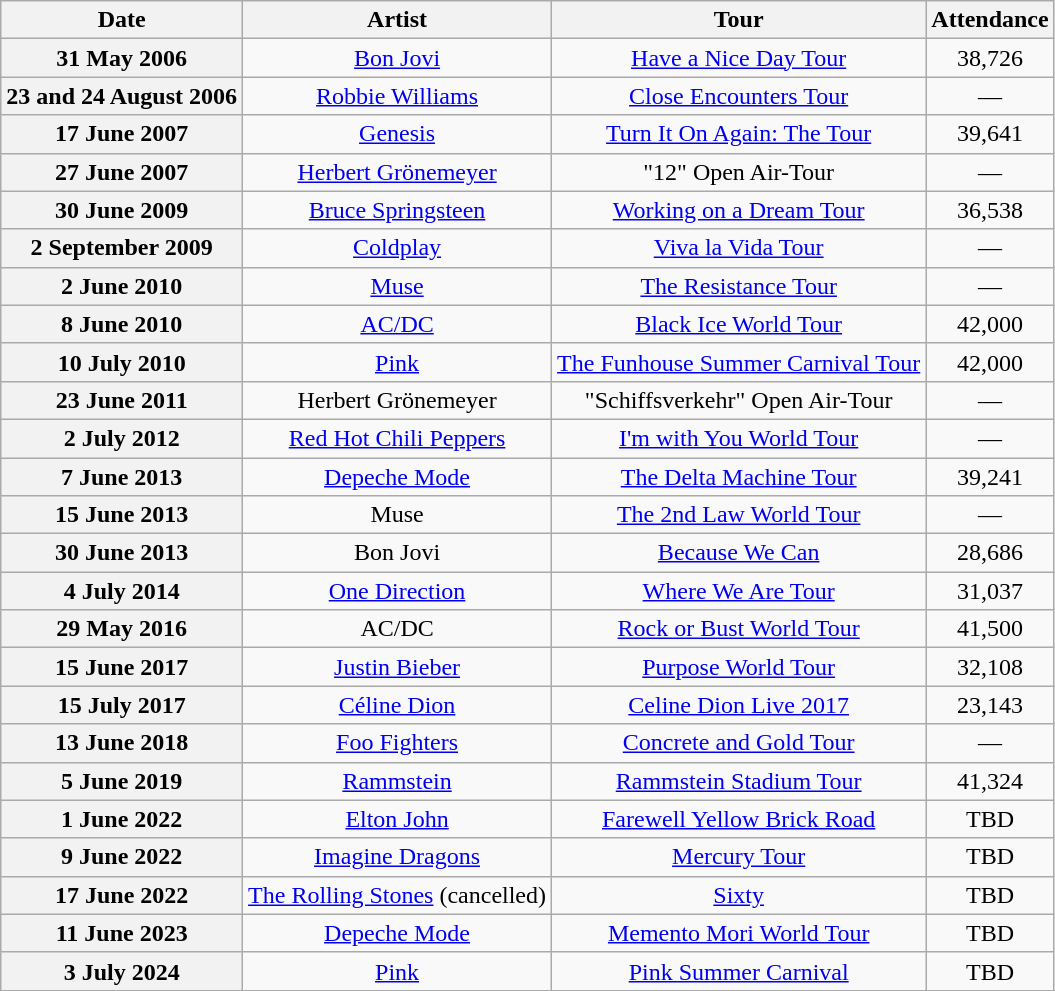<table class="wikitable" style="text-align: center;">
<tr>
<th scope="col">Date</th>
<th scope="col">Artist</th>
<th scope="col">Tour</th>
<th scope="col">Attendance</th>
</tr>
<tr>
<th scope="row">31 May 2006</th>
<td><a href='#'>Bon Jovi</a></td>
<td><a href='#'>Have a Nice Day Tour</a></td>
<td>38,726</td>
</tr>
<tr>
<th scope="row">23 and 24 August 2006</th>
<td><a href='#'>Robbie Williams</a></td>
<td><a href='#'>Close Encounters Tour</a></td>
<td>—</td>
</tr>
<tr>
<th scope="row">17 June 2007</th>
<td><a href='#'>Genesis</a></td>
<td><a href='#'>Turn It On Again: The Tour</a></td>
<td>39,641</td>
</tr>
<tr>
<th scope="row">27 June 2007</th>
<td><a href='#'>Herbert Grönemeyer</a></td>
<td>"12" Open Air-Tour</td>
<td>—</td>
</tr>
<tr>
<th scope="row">30 June 2009</th>
<td><a href='#'>Bruce Springsteen</a></td>
<td><a href='#'>Working on a Dream Tour</a></td>
<td>36,538</td>
</tr>
<tr>
<th scope="row">2 September 2009</th>
<td><a href='#'>Coldplay</a></td>
<td><a href='#'>Viva la Vida Tour</a></td>
<td>—</td>
</tr>
<tr>
<th scope="row">2 June 2010</th>
<td><a href='#'>Muse</a></td>
<td><a href='#'>The Resistance Tour</a></td>
<td>—</td>
</tr>
<tr>
<th scope="row">8 June 2010</th>
<td><a href='#'>AC/DC</a></td>
<td><a href='#'>Black Ice World Tour</a></td>
<td>42,000</td>
</tr>
<tr>
<th scope="row">10 July 2010</th>
<td><a href='#'>Pink</a></td>
<td><a href='#'>The Funhouse Summer Carnival Tour</a></td>
<td>42,000</td>
</tr>
<tr>
<th scope="row">23 June 2011</th>
<td>Herbert Grönemeyer</td>
<td>"Schiffsverkehr" Open Air-Tour</td>
<td>—</td>
</tr>
<tr>
<th scope="row">2 July 2012</th>
<td><a href='#'>Red Hot Chili Peppers</a></td>
<td><a href='#'>I'm with You World Tour</a></td>
<td>—</td>
</tr>
<tr>
<th scope="row">7 June 2013</th>
<td><a href='#'>Depeche Mode</a></td>
<td><a href='#'>The Delta Machine Tour</a></td>
<td>39,241</td>
</tr>
<tr>
<th scope="row">15 June 2013</th>
<td>Muse</td>
<td><a href='#'>The 2nd Law World Tour</a></td>
<td>—</td>
</tr>
<tr>
<th scope="row">30 June 2013</th>
<td>Bon Jovi</td>
<td><a href='#'>Because We Can</a></td>
<td>28,686</td>
</tr>
<tr>
<th scope="row">4 July 2014</th>
<td><a href='#'>One Direction</a></td>
<td><a href='#'>Where We Are Tour</a></td>
<td>31,037</td>
</tr>
<tr>
<th scope="row">29 May 2016</th>
<td>AC/DC</td>
<td><a href='#'>Rock or Bust World Tour</a></td>
<td>41,500</td>
</tr>
<tr>
<th scope="row">15 June 2017</th>
<td><a href='#'>Justin Bieber</a></td>
<td><a href='#'>Purpose World Tour</a></td>
<td>32,108</td>
</tr>
<tr>
<th scope="row">15 July 2017</th>
<td><a href='#'>Céline Dion</a></td>
<td><a href='#'>Celine Dion Live 2017</a></td>
<td>23,143</td>
</tr>
<tr>
<th scope="row">13 June 2018</th>
<td><a href='#'>Foo Fighters</a></td>
<td><a href='#'>Concrete and Gold Tour</a></td>
<td>—</td>
</tr>
<tr>
<th scope="row">5 June 2019</th>
<td><a href='#'>Rammstein</a></td>
<td><a href='#'>Rammstein Stadium Tour</a></td>
<td>41,324</td>
</tr>
<tr>
<th scope="row">1 June 2022</th>
<td><a href='#'>Elton John</a></td>
<td><a href='#'>Farewell Yellow Brick Road</a></td>
<td>TBD</td>
</tr>
<tr>
<th scope="row">9 June 2022</th>
<td><a href='#'>Imagine Dragons</a></td>
<td><a href='#'>Mercury Tour</a></td>
<td>TBD</td>
</tr>
<tr>
<th scope="row">17 June 2022</th>
<td><a href='#'>The Rolling Stones</a> (cancelled)</td>
<td><a href='#'>Sixty</a></td>
<td>TBD</td>
</tr>
<tr>
<th scope="row">11 June 2023</th>
<td><a href='#'>Depeche Mode</a></td>
<td><a href='#'>Memento Mori World Tour</a></td>
<td>TBD</td>
</tr>
<tr>
<th scope="row">3 July 2024</th>
<td><a href='#'>Pink</a></td>
<td><a href='#'>Pink Summer Carnival</a></td>
<td>TBD</td>
</tr>
<tr>
</tr>
</table>
